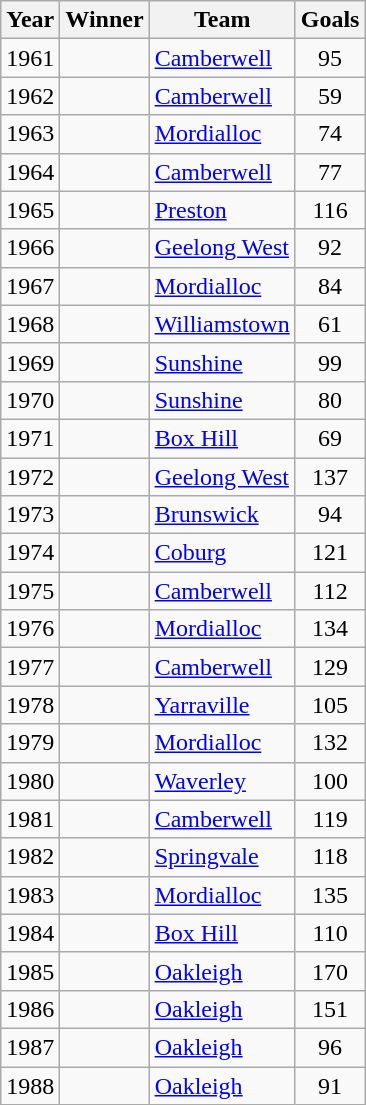<table class="wikitable sortable">
<tr>
<th>Year</th>
<th>Winner</th>
<th>Team</th>
<th>Goals</th>
</tr>
<tr>
<td>1961</td>
<td></td>
<td><a href='#'>Camberwell</a></td>
<td style="text-align:center;">95</td>
</tr>
<tr>
<td>1962</td>
<td></td>
<td><a href='#'>Camberwell</a></td>
<td style="text-align:center;">59</td>
</tr>
<tr>
<td>1963</td>
<td></td>
<td><a href='#'>Mordialloc</a></td>
<td style="text-align:center;">74</td>
</tr>
<tr>
<td>1964</td>
<td></td>
<td><a href='#'>Camberwell</a></td>
<td style="text-align:center;">77</td>
</tr>
<tr>
<td>1965</td>
<td></td>
<td><a href='#'>Preston</a></td>
<td style="text-align:center;">116</td>
</tr>
<tr>
<td>1966</td>
<td></td>
<td><a href='#'>Geelong West</a></td>
<td style="text-align:center;">92</td>
</tr>
<tr>
<td>1967</td>
<td></td>
<td><a href='#'>Mordialloc</a></td>
<td style="text-align:center;">84</td>
</tr>
<tr>
<td>1968</td>
<td></td>
<td><a href='#'>Williamstown</a></td>
<td style="text-align:center;">61</td>
</tr>
<tr>
<td>1969</td>
<td></td>
<td><a href='#'>Sunshine</a></td>
<td style="text-align:center;">99</td>
</tr>
<tr>
<td>1970</td>
<td></td>
<td><a href='#'>Sunshine</a></td>
<td style="text-align:center;">80</td>
</tr>
<tr>
<td>1971</td>
<td></td>
<td><a href='#'>Box Hill</a></td>
<td style="text-align:center;">69</td>
</tr>
<tr>
<td>1972</td>
<td></td>
<td><a href='#'>Geelong West</a></td>
<td style="text-align:center;">137</td>
</tr>
<tr>
<td>1973</td>
<td></td>
<td><a href='#'>Brunswick</a></td>
<td style="text-align:center;">94</td>
</tr>
<tr>
<td>1974</td>
<td></td>
<td><a href='#'>Coburg</a></td>
<td style="text-align:center;">121</td>
</tr>
<tr>
<td>1975</td>
<td></td>
<td><a href='#'>Camberwell</a></td>
<td style="text-align:center;">112</td>
</tr>
<tr>
<td>1976</td>
<td></td>
<td><a href='#'>Mordialloc</a></td>
<td style="text-align:center;">134</td>
</tr>
<tr>
<td>1977</td>
<td></td>
<td><a href='#'>Camberwell</a></td>
<td style="text-align:center;">129</td>
</tr>
<tr>
<td>1978</td>
<td></td>
<td><a href='#'>Yarraville</a></td>
<td style="text-align:center;">105</td>
</tr>
<tr>
<td>1979</td>
<td></td>
<td><a href='#'>Mordialloc</a></td>
<td style="text-align:center;">132</td>
</tr>
<tr>
<td>1980</td>
<td></td>
<td><a href='#'>Waverley</a></td>
<td style="text-align:center;">100</td>
</tr>
<tr>
<td>1981</td>
<td></td>
<td><a href='#'>Camberwell</a></td>
<td style="text-align:center;">119</td>
</tr>
<tr>
<td>1982</td>
<td></td>
<td><a href='#'>Springvale</a></td>
<td style="text-align:center;">118</td>
</tr>
<tr>
<td>1983</td>
<td></td>
<td><a href='#'>Mordialloc</a></td>
<td style="text-align:center;">135</td>
</tr>
<tr>
<td>1984</td>
<td></td>
<td><a href='#'>Box Hill</a></td>
<td style="text-align:center;">110</td>
</tr>
<tr>
<td>1985</td>
<td></td>
<td><a href='#'>Oakleigh</a></td>
<td style="text-align:center;">170</td>
</tr>
<tr>
<td>1986</td>
<td></td>
<td><a href='#'>Oakleigh</a></td>
<td style="text-align:center;">151</td>
</tr>
<tr>
<td>1987</td>
<td></td>
<td><a href='#'>Oakleigh</a></td>
<td style="text-align:center;">96</td>
</tr>
<tr>
<td>1988</td>
<td></td>
<td><a href='#'>Oakleigh</a></td>
<td style="text-align:center;">91</td>
</tr>
</table>
